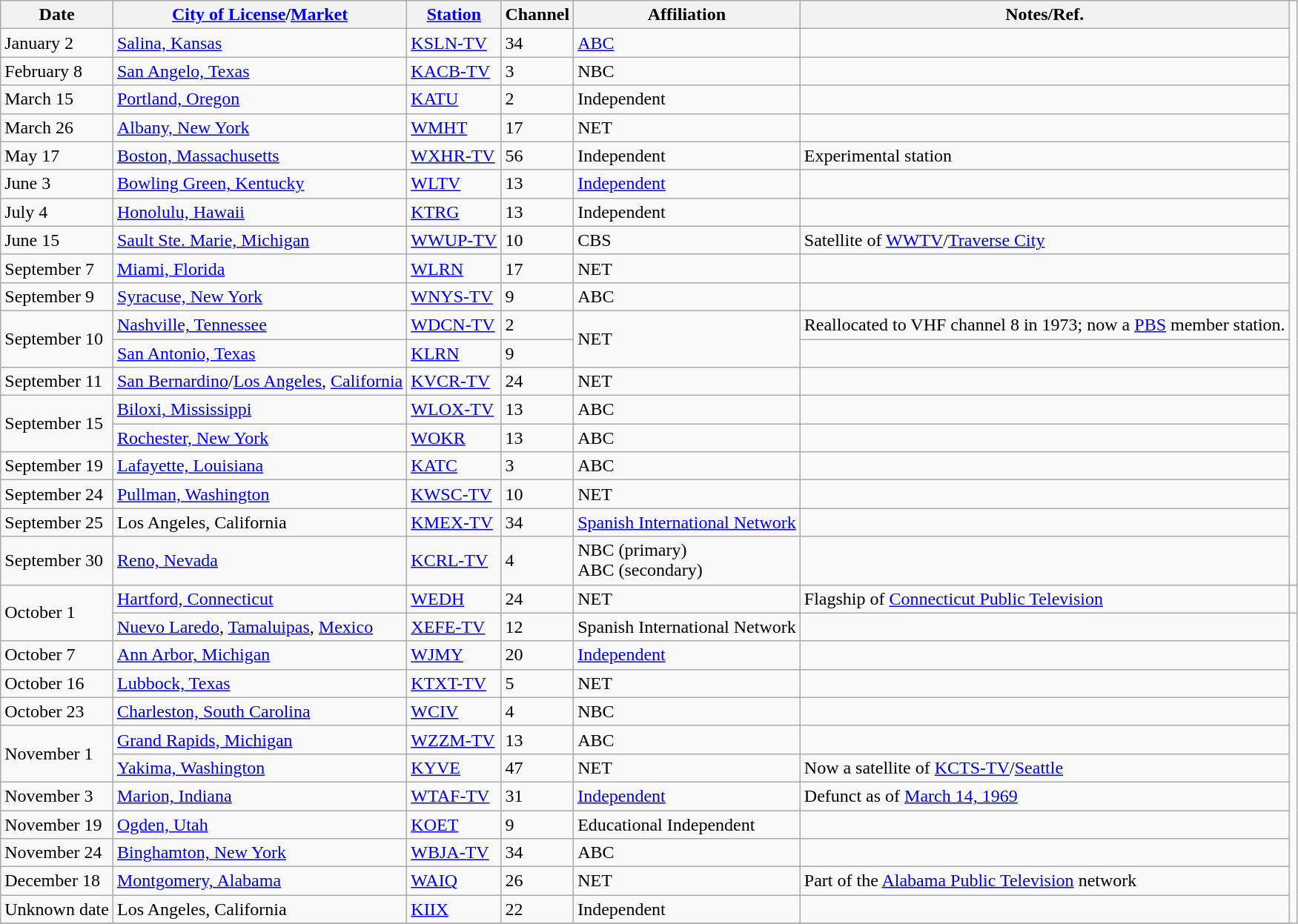<table class="wikitable sortable">
<tr>
<th>Date</th>
<th><a href='#'>City of License</a>/<a href='#'>Market</a></th>
<th><a href='#'>Station</a></th>
<th>Channel</th>
<th>Affiliation</th>
<th>Notes/Ref.</th>
</tr>
<tr>
<td>January 2</td>
<td><a href='#'>Salina, Kansas</a></td>
<td><a href='#'>KSLN-TV</a></td>
<td>34</td>
<td><a href='#'>ABC</a></td>
<td></td>
</tr>
<tr>
<td>February 8</td>
<td><a href='#'>San Angelo, Texas</a></td>
<td><a href='#'>KACB-TV</a></td>
<td>3</td>
<td>NBC</td>
<td></td>
</tr>
<tr>
<td>March 15</td>
<td><a href='#'>Portland, Oregon</a></td>
<td><a href='#'>KATU</a></td>
<td>2</td>
<td>Independent</td>
<td></td>
</tr>
<tr>
<td>March 26</td>
<td><a href='#'>Albany, New York</a></td>
<td><a href='#'>WMHT</a></td>
<td>17</td>
<td>NET</td>
<td></td>
</tr>
<tr>
<td>May 17</td>
<td><a href='#'>Boston, Massachusetts</a></td>
<td><a href='#'>WXHR-TV</a></td>
<td>56</td>
<td>Independent</td>
<td>Experimental station</td>
</tr>
<tr>
<td>June 3</td>
<td><a href='#'>Bowling Green, Kentucky</a></td>
<td><a href='#'>WLTV</a></td>
<td>13</td>
<td><a href='#'>Independent</a></td>
<td></td>
</tr>
<tr>
<td>July 4</td>
<td><a href='#'>Honolulu, Hawaii</a></td>
<td><a href='#'>KTRG</a></td>
<td>13</td>
<td>Independent</td>
<td></td>
</tr>
<tr>
<td>June 15</td>
<td><a href='#'>Sault Ste. Marie, Michigan</a></td>
<td><a href='#'>WWUP-TV</a></td>
<td>10</td>
<td>CBS</td>
<td>Satellite of <a href='#'>WWTV</a>/<a href='#'>Traverse City</a></td>
</tr>
<tr>
<td>September 7</td>
<td><a href='#'>Miami, Florida</a></td>
<td><a href='#'>WLRN</a></td>
<td>17</td>
<td>NET</td>
<td></td>
</tr>
<tr>
<td>September 9</td>
<td><a href='#'>Syracuse, New York</a></td>
<td><a href='#'>WNYS-TV</a></td>
<td>9</td>
<td>ABC</td>
<td></td>
</tr>
<tr>
<td rowspan=2>September 10</td>
<td><a href='#'>Nashville, Tennessee</a></td>
<td><a href='#'>WDCN-TV</a></td>
<td>2</td>
<td rowspan=2>NET</td>
<td>Reallocated to VHF channel 8 in 1973; now a <a href='#'>PBS</a> member station.</td>
</tr>
<tr>
<td><a href='#'>San Antonio, Texas</a></td>
<td><a href='#'>KLRN</a></td>
<td>9</td>
<td></td>
</tr>
<tr>
<td>September 11</td>
<td><a href='#'>San Bernardino</a>/<a href='#'>Los Angeles</a>, <a href='#'>California</a></td>
<td><a href='#'>KVCR-TV</a></td>
<td>24</td>
<td>NET</td>
<td></td>
</tr>
<tr>
<td rowspan=2>September 15</td>
<td><a href='#'>Biloxi, Mississippi</a></td>
<td><a href='#'>WLOX-TV</a></td>
<td>13</td>
<td>ABC</td>
<td></td>
</tr>
<tr>
<td><a href='#'>Rochester, New York</a></td>
<td><a href='#'>WOKR</a></td>
<td>13</td>
<td>ABC</td>
<td></td>
</tr>
<tr>
<td>September 19</td>
<td><a href='#'>Lafayette, Louisiana</a></td>
<td><a href='#'>KATC</a></td>
<td>3</td>
<td>ABC</td>
<td></td>
</tr>
<tr>
<td>September 24</td>
<td><a href='#'>Pullman, Washington</a></td>
<td><a href='#'>KWSC-TV</a></td>
<td>10</td>
<td>NET</td>
<td></td>
</tr>
<tr>
<td>September 25</td>
<td>Los Angeles, California</td>
<td><a href='#'>KMEX-TV</a></td>
<td>34</td>
<td><a href='#'>Spanish International Network</a></td>
<td></td>
</tr>
<tr>
<td>September 30</td>
<td><a href='#'>Reno, Nevada</a></td>
<td><a href='#'>KCRL-TV</a></td>
<td>4</td>
<td>NBC (primary) <br> ABC (secondary)</td>
<td></td>
</tr>
<tr>
<td rowspan=2>October 1</td>
<td><a href='#'>Hartford, Connecticut</a></td>
<td><a href='#'>WEDH</a></td>
<td>24</td>
<td>NET</td>
<td>Flagship of <a href='#'>Connecticut Public Television</a></td>
<td></td>
</tr>
<tr>
<td><a href='#'>Nuevo Laredo</a>, <a href='#'>Tamaluipas</a>, <a href='#'>Mexico</a> <br> </td>
<td><a href='#'>XEFE-TV</a></td>
<td>12</td>
<td>Spanish International Network</td>
<td></td>
</tr>
<tr>
<td>October 7</td>
<td><a href='#'>Ann Arbor, Michigan</a></td>
<td><a href='#'>WJMY</a></td>
<td>20</td>
<td><a href='#'>Independent</a></td>
<td></td>
</tr>
<tr>
<td>October 16</td>
<td><a href='#'>Lubbock, Texas</a></td>
<td><a href='#'>KTXT-TV</a></td>
<td>5</td>
<td>NET</td>
<td></td>
</tr>
<tr>
<td>October 23</td>
<td><a href='#'>Charleston, South Carolina</a></td>
<td><a href='#'>WCIV</a></td>
<td>4</td>
<td>NBC</td>
<td></td>
</tr>
<tr>
<td rowspan=2>November 1</td>
<td><a href='#'>Grand Rapids, Michigan</a></td>
<td><a href='#'>WZZM-TV</a></td>
<td>13</td>
<td>ABC</td>
<td></td>
</tr>
<tr>
<td><a href='#'>Yakima, Washington</a></td>
<td><a href='#'>KYVE</a></td>
<td>47</td>
<td>NET</td>
<td>Now a satellite of <a href='#'>KCTS-TV</a>/<a href='#'>Seattle</a></td>
</tr>
<tr>
<td>November 3</td>
<td><a href='#'>Marion, Indiana</a></td>
<td><a href='#'>WTAF-TV</a></td>
<td>31</td>
<td><a href='#'>Independent</a></td>
<td>Defunct as of <a href='#'>March 14, 1969</a></td>
</tr>
<tr>
<td>November 19</td>
<td><a href='#'>Ogden, Utah</a></td>
<td><a href='#'>KOET</a></td>
<td>9</td>
<td>Educational Independent</td>
<td></td>
</tr>
<tr>
<td>November 24</td>
<td><a href='#'>Binghamton, New York</a></td>
<td><a href='#'>WBJA-TV</a></td>
<td>34</td>
<td>ABC</td>
<td></td>
</tr>
<tr>
<td>December 18</td>
<td><a href='#'>Montgomery, Alabama</a></td>
<td><a href='#'>WAIQ</a></td>
<td>26</td>
<td>NET</td>
<td>Part of the <a href='#'>Alabama Public Television</a> network</td>
</tr>
<tr>
<td>Unknown date</td>
<td>Los Angeles, California</td>
<td><a href='#'>KIIX</a></td>
<td>22</td>
<td>Independent</td>
<td></td>
</tr>
<tr>
</tr>
</table>
